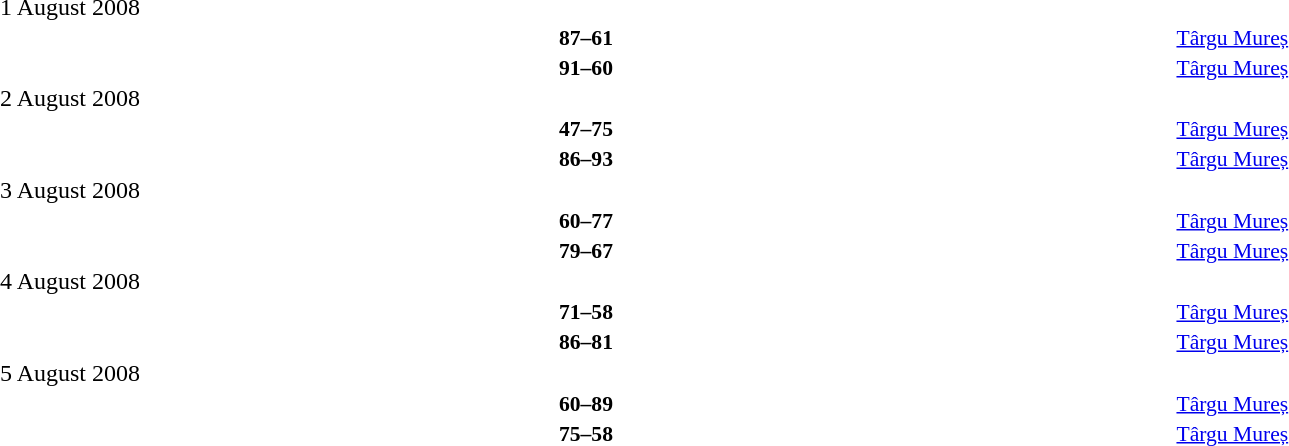<table style="width:100%;" cellspacing="1">
<tr>
<th width=25%></th>
<th width=3%></th>
<th width=6%></th>
<th width=3%></th>
<th width=25%></th>
</tr>
<tr>
<td>1 August 2008</td>
</tr>
<tr style=font-size:90%>
<td align=right><strong></strong></td>
<td></td>
<td align=center><strong>87–61</strong></td>
<td></td>
<td><strong></strong></td>
<td><a href='#'>Târgu Mureș</a></td>
</tr>
<tr style=font-size:90%>
<td align=right><strong></strong></td>
<td></td>
<td align=center><strong>91–60</strong></td>
<td></td>
<td><strong></strong></td>
<td><a href='#'>Târgu Mureș</a></td>
</tr>
<tr>
<td>2 August 2008</td>
</tr>
<tr style=font-size:90%>
<td align=right><strong></strong></td>
<td></td>
<td align=center><strong>47–75</strong></td>
<td></td>
<td><strong></strong></td>
<td><a href='#'>Târgu Mureș</a></td>
</tr>
<tr style=font-size:90%>
<td align=right><strong></strong></td>
<td></td>
<td align=center><strong>86–93</strong></td>
<td></td>
<td><strong></strong></td>
<td><a href='#'>Târgu Mureș</a></td>
</tr>
<tr>
<td>3 August 2008</td>
</tr>
<tr style=font-size:90%>
<td align=right><strong></strong></td>
<td></td>
<td align=center><strong>60–77</strong></td>
<td></td>
<td><strong></strong></td>
<td><a href='#'>Târgu Mureș</a></td>
</tr>
<tr style=font-size:90%>
<td align=right><strong></strong></td>
<td></td>
<td align=center><strong>79–67</strong></td>
<td></td>
<td><strong></strong></td>
<td><a href='#'>Târgu Mureș</a></td>
</tr>
<tr>
<td>4 August 2008</td>
</tr>
<tr style=font-size:90%>
<td align=right><strong></strong></td>
<td></td>
<td align=center><strong>71–58</strong></td>
<td></td>
<td><strong></strong></td>
<td><a href='#'>Târgu Mureș</a></td>
</tr>
<tr style=font-size:90%>
<td align=right><strong></strong></td>
<td></td>
<td align=center><strong>86–81</strong></td>
<td></td>
<td><strong></strong></td>
<td><a href='#'>Târgu Mureș</a></td>
</tr>
<tr>
<td>5 August 2008</td>
</tr>
<tr style=font-size:90%>
<td align=right><strong></strong></td>
<td></td>
<td align=center><strong>60–89</strong></td>
<td></td>
<td><strong></strong></td>
<td><a href='#'>Târgu Mureș</a></td>
</tr>
<tr style=font-size:90%>
<td align=right><strong></strong></td>
<td></td>
<td align=center><strong>75–58</strong></td>
<td></td>
<td><strong></strong></td>
<td><a href='#'>Târgu Mureș</a></td>
</tr>
</table>
